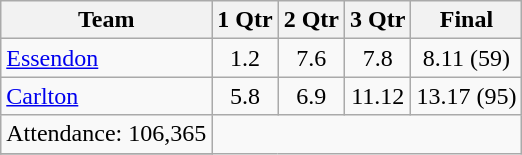<table class="wikitable">
<tr>
<th>Team</th>
<th>1 Qtr</th>
<th>2 Qtr</th>
<th>3 Qtr</th>
<th>Final</th>
</tr>
<tr>
<td><a href='#'>Essendon</a></td>
<td align=center>1.2</td>
<td align=center>7.6</td>
<td align=center>7.8</td>
<td align=center>8.11 (59)</td>
</tr>
<tr>
<td><a href='#'>Carlton</a></td>
<td align=center>5.8</td>
<td align=center>6.9</td>
<td align=center>11.12</td>
<td align=center>13.17 (95)</td>
</tr>
<tr>
<td align=center>Attendance: 106,365</td>
</tr>
<tr>
</tr>
</table>
